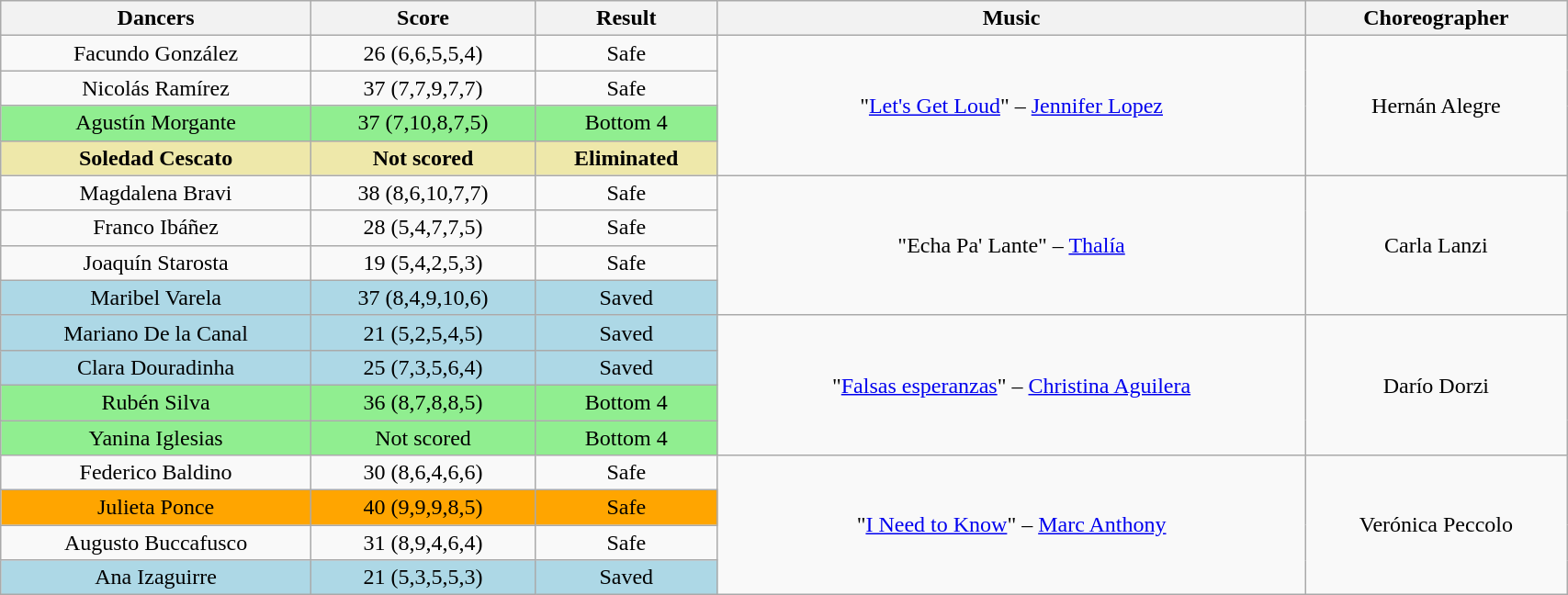<table class="wikitable" width="90%" style="text-align:center;">
<tr bgcolor="f2f2f2">
<td><strong>Dancers</strong></td>
<td><strong>Score</strong></td>
<td><strong>Result</strong></td>
<td><strong>Music</strong></td>
<td><strong>Choreographer</strong></td>
</tr>
<tr>
<td>Facundo González</td>
<td>26 (6,6,5,5,4)</td>
<td>Safe</td>
<td rowspan=4>"<a href='#'>Let's Get Loud</a>" – <a href='#'>Jennifer Lopez</a></td>
<td rowspan=4>Hernán Alegre</td>
</tr>
<tr>
<td>Nicolás Ramírez</td>
<td>37 (7,7,9,7,7)</td>
<td>Safe</td>
</tr>
<tr bgcolor="lightgreen">
<td>Agustín Morgante</td>
<td>37 (7,10,8,7,5)</td>
<td>Bottom 4</td>
</tr>
<tr bgcolor="palegoldenrod">
<td><strong>Soledad Cescato</strong></td>
<td><strong>Not scored</strong></td>
<td><strong>Eliminated</strong></td>
</tr>
<tr>
<td>Magdalena Bravi</td>
<td>38 (8,6,10,7,7)</td>
<td>Safe</td>
<td rowspan=4>"Echa Pa' Lante" – <a href='#'>Thalía</a></td>
<td rowspan=4>Carla Lanzi</td>
</tr>
<tr>
<td>Franco Ibáñez</td>
<td>28 (5,4,7,7,5)</td>
<td>Safe</td>
</tr>
<tr>
<td>Joaquín Starosta</td>
<td>19 (5,4,2,5,3)</td>
<td>Safe</td>
</tr>
<tr bgcolor=lightblue>
<td>Maribel Varela</td>
<td>37 (8,4,9,10,6)</td>
<td>Saved</td>
</tr>
<tr>
<td bgcolor=lightblue>Mariano De la Canal</td>
<td bgcolor=lightblue>21 (5,2,5,4,5)</td>
<td bgcolor=lightblue>Saved</td>
<td rowspan=4>"<a href='#'>Falsas esperanzas</a>" – <a href='#'>Christina Aguilera</a></td>
<td rowspan=4>Darío Dorzi</td>
</tr>
<tr bgcolor=lightblue>
<td>Clara Douradinha</td>
<td>25 (7,3,5,6,4)</td>
<td>Saved</td>
</tr>
<tr bgcolor="lightgreen">
<td>Rubén Silva</td>
<td>36 (8,7,8,8,5)</td>
<td>Bottom 4</td>
</tr>
<tr bgcolor="lightgreen">
<td>Yanina Iglesias</td>
<td>Not scored</td>
<td>Bottom 4</td>
</tr>
<tr>
<td>Federico Baldino</td>
<td>30 (8,6,4,6,6)</td>
<td>Safe</td>
<td rowspan=4>"<a href='#'>I Need to Know</a>" – <a href='#'>Marc Anthony</a></td>
<td rowspan=4>Verónica Peccolo</td>
</tr>
<tr bgcolor=orange>
<td>Julieta Ponce</td>
<td>40 (9,9,9,8,5)</td>
<td>Safe</td>
</tr>
<tr>
<td>Augusto Buccafusco</td>
<td>31 (8,9,4,6,4)</td>
<td>Safe</td>
</tr>
<tr bgcolor=lightblue>
<td>Ana Izaguirre</td>
<td>21 (5,3,5,5,3)</td>
<td>Saved</td>
</tr>
</table>
